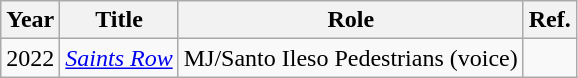<table class="wikitable sortable">
<tr>
<th>Year</th>
<th>Title</th>
<th>Role</th>
<th>Ref.</th>
</tr>
<tr>
<td>2022</td>
<td><em><a href='#'>Saints Row</a></em></td>
<td>MJ/Santo Ileso Pedestrians (voice)</td>
<td></td>
</tr>
</table>
